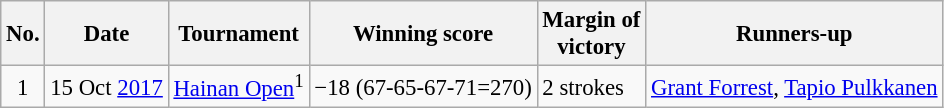<table class="wikitable" style="font-size:95%;">
<tr>
<th>No.</th>
<th>Date</th>
<th>Tournament</th>
<th>Winning score</th>
<th>Margin of<br>victory</th>
<th>Runners-up</th>
</tr>
<tr>
<td align=center>1</td>
<td align=right>15 Oct <a href='#'>2017</a></td>
<td><a href='#'>Hainan Open</a><sup>1</sup></td>
<td>−18 (67-65-67-71=270)</td>
<td>2 strokes</td>
<td> <a href='#'>Grant Forrest</a>,  <a href='#'>Tapio Pulkkanen</a></td>
</tr>
</table>
